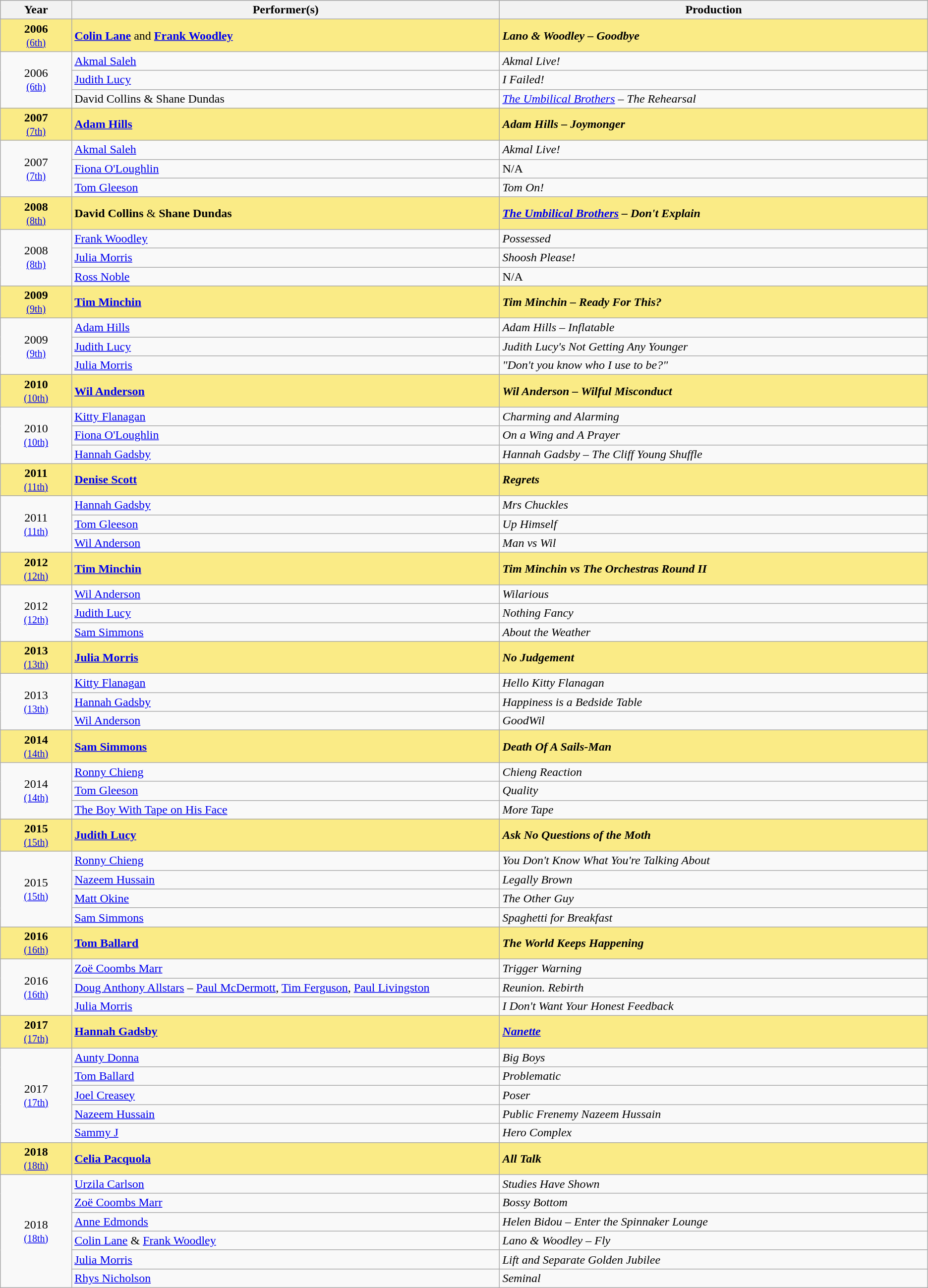<table class="sortable wikitable">
<tr style="background:#bebebe;">
<th style="width:5%;">Year</th>
<th style="width:30%;">Performer(s)</th>
<th style="width:30%;">Production</th>
</tr>
<tr style="background:#FAEB86">
<td style="text-align:center;"><strong>2006</strong><br><small><a href='#'>(6th)</a></small></td>
<td><strong><a href='#'>Colin Lane</a></strong> and <strong><a href='#'>Frank Woodley</a></strong></td>
<td><strong><em>Lano & Woodley – Goodbye</em></strong></td>
</tr>
<tr>
<td rowspan="3" style="text-align:center;">2006<br><small><a href='#'>(6th)</a></small></td>
<td><a href='#'>Akmal Saleh</a></td>
<td><em>Akmal Live!</em></td>
</tr>
<tr>
<td><a href='#'>Judith Lucy</a></td>
<td><em>I Failed!</em></td>
</tr>
<tr>
<td>David Collins & Shane Dundas</td>
<td><em><a href='#'>The Umbilical Brothers</a> – The Rehearsal</em></td>
</tr>
<tr style="background:#FAEB86">
<td style="text-align:center;"><strong>2007</strong><br><small><a href='#'>(7th)</a></small></td>
<td><strong><a href='#'>Adam Hills</a></strong></td>
<td><strong><em>Adam Hills – Joymonger</em></strong></td>
</tr>
<tr>
<td rowspan="3" style="text-align:center;">2007<br><small><a href='#'>(7th)</a></small></td>
<td><a href='#'>Akmal Saleh</a></td>
<td><em>Akmal Live!</em></td>
</tr>
<tr>
<td><a href='#'>Fiona O'Loughlin</a></td>
<td>N/A</td>
</tr>
<tr>
<td><a href='#'>Tom Gleeson</a></td>
<td><em>Tom On!</em></td>
</tr>
<tr style="background:#FAEB86">
<td style="text-align:center;"><strong>2008</strong><br><small><a href='#'>(8th)</a></small></td>
<td><strong>David Collins</strong> & <strong>Shane Dundas</strong></td>
<td><strong><em><a href='#'>The Umbilical Brothers</a> – Don't Explain</em></strong></td>
</tr>
<tr>
<td rowspan="3" style="text-align:center;">2008<br><small><a href='#'>(8th)</a></small></td>
<td><a href='#'>Frank Woodley</a></td>
<td><em>Possessed</em></td>
</tr>
<tr>
<td><a href='#'>Julia Morris</a></td>
<td><em>Shoosh Please!</em></td>
</tr>
<tr>
<td><a href='#'>Ross Noble</a></td>
<td>N/A</td>
</tr>
<tr style="background:#FAEB86">
<td style="text-align:center;"><strong>2009</strong><br><small><a href='#'>(9th)</a></small></td>
<td><strong><a href='#'>Tim Minchin</a></strong></td>
<td><strong><em>Tim Minchin – Ready For This?</em></strong></td>
</tr>
<tr>
<td rowspan="3" style="text-align:center;">2009<br><small><a href='#'>(9th)</a></small></td>
<td><a href='#'>Adam Hills</a></td>
<td><em>Adam Hills – Inflatable</em></td>
</tr>
<tr>
<td><a href='#'>Judith Lucy</a></td>
<td><em>Judith Lucy's Not Getting Any Younger</em></td>
</tr>
<tr>
<td><a href='#'>Julia Morris</a></td>
<td><em>"Don't you know who I use to be?"</em></td>
</tr>
<tr style="background:#FAEB86">
<td style="text-align:center;"><strong>2010</strong><br><small><a href='#'>(10th)</a></small></td>
<td><strong><a href='#'>Wil Anderson</a></strong></td>
<td><strong><em>Wil Anderson – Wilful Misconduct</em></strong></td>
</tr>
<tr>
<td rowspan="3" style="text-align:center;">2010<br><small><a href='#'>(10th)</a></small></td>
<td><a href='#'>Kitty Flanagan</a></td>
<td><em>Charming and Alarming</em></td>
</tr>
<tr>
<td><a href='#'>Fiona O'Loughlin</a></td>
<td><em>On a Wing and A Prayer</em></td>
</tr>
<tr>
<td><a href='#'>Hannah Gadsby</a></td>
<td><em>Hannah Gadsby – The Cliff Young Shuffle</em></td>
</tr>
<tr style="background:#FAEB86">
<td style="text-align:center;"><strong>2011</strong><br><small><a href='#'>(11th)</a></small></td>
<td><strong><a href='#'>Denise Scott</a></strong></td>
<td><strong><em>Regrets</em></strong></td>
</tr>
<tr>
<td rowspan="3" style="text-align:center;">2011<br><small><a href='#'>(11th)</a></small></td>
<td><a href='#'>Hannah Gadsby</a></td>
<td><em>Mrs Chuckles</em></td>
</tr>
<tr>
<td><a href='#'>Tom Gleeson</a></td>
<td><em>Up Himself</em></td>
</tr>
<tr>
<td><a href='#'>Wil Anderson</a></td>
<td><em>Man vs Wil</em></td>
</tr>
<tr style="background:#FAEB86">
<td style="text-align:center;"><strong>2012</strong><br><small><a href='#'>(12th)</a></small></td>
<td><strong><a href='#'>Tim Minchin</a></strong></td>
<td><strong><em>Tim Minchin vs The Orchestras Round II</em></strong></td>
</tr>
<tr>
<td rowspan="3" style="text-align:center;">2012<br><small><a href='#'>(12th)</a></small></td>
<td><a href='#'>Wil Anderson</a></td>
<td><em>Wilarious</em></td>
</tr>
<tr>
<td><a href='#'>Judith Lucy</a></td>
<td><em>Nothing Fancy</em></td>
</tr>
<tr>
<td><a href='#'>Sam Simmons</a></td>
<td><em>About the Weather</em></td>
</tr>
<tr style="background:#FAEB86">
<td style="text-align:center;"><strong>2013</strong><br><small><a href='#'>(13th)</a></small></td>
<td><strong><a href='#'>Julia Morris</a></strong></td>
<td><strong><em>No Judgement</em></strong></td>
</tr>
<tr>
<td rowspan="3" style="text-align:center;">2013<br><small><a href='#'>(13th)</a></small></td>
<td><a href='#'>Kitty Flanagan</a></td>
<td><em>Hello Kitty Flanagan</em></td>
</tr>
<tr>
<td><a href='#'>Hannah Gadsby</a></td>
<td><em>Happiness is a Bedside Table</em></td>
</tr>
<tr>
<td><a href='#'>Wil Anderson</a></td>
<td><em>GoodWil</em></td>
</tr>
<tr style="background:#FAEB86">
<td style="text-align:center;"><strong>2014</strong><br><small><a href='#'>(14th)</a></small></td>
<td><strong><a href='#'>Sam Simmons</a></strong></td>
<td><strong><em>Death Of A Sails-Man</em></strong></td>
</tr>
<tr>
<td rowspan="3" style="text-align:center;">2014<br><small><a href='#'>(14th)</a></small></td>
<td><a href='#'>Ronny Chieng</a></td>
<td><em>Chieng Reaction</em></td>
</tr>
<tr>
<td><a href='#'>Tom Gleeson</a></td>
<td><em>Quality</em></td>
</tr>
<tr>
<td><a href='#'>The Boy With Tape on His Face</a></td>
<td><em>More Tape</em></td>
</tr>
<tr style="background:#FAEB86">
<td style="text-align:center;"><strong>2015</strong><br><small><a href='#'>(15th)</a></small></td>
<td><strong><a href='#'>Judith Lucy</a></strong></td>
<td><strong><em>Ask No Questions of the Moth</em></strong></td>
</tr>
<tr>
<td rowspan="4" style="text-align:center;">2015<br><small><a href='#'>(15th)</a></small></td>
<td><a href='#'>Ronny Chieng</a></td>
<td><em>You Don't Know What You're Talking About</em></td>
</tr>
<tr>
<td><a href='#'>Nazeem Hussain</a></td>
<td><em>Legally Brown</em></td>
</tr>
<tr>
<td><a href='#'>Matt Okine</a></td>
<td><em>The Other Guy</em></td>
</tr>
<tr>
<td><a href='#'>Sam Simmons</a></td>
<td><em>Spaghetti for Breakfast</em></td>
</tr>
<tr style="background:#FAEB86">
<td style="text-align:center;"><strong>2016</strong><br><small><a href='#'>(16th)</a></small></td>
<td><strong><a href='#'>Tom Ballard</a></strong></td>
<td><strong><em>The World Keeps Happening</em></strong></td>
</tr>
<tr>
<td rowspan="3" style="text-align:center;">2016<br><small><a href='#'>(16th)</a></small></td>
<td><a href='#'>Zoë Coombs Marr</a></td>
<td><em>Trigger Warning</em></td>
</tr>
<tr>
<td><a href='#'>Doug Anthony Allstars</a> – <a href='#'>Paul McDermott</a>, <a href='#'>Tim Ferguson</a>, <a href='#'>Paul Livingston</a></td>
<td><em>Reunion. Rebirth</em></td>
</tr>
<tr>
<td><a href='#'>Julia Morris</a></td>
<td><em>I Don't Want Your Honest Feedback</em></td>
</tr>
<tr style="background:#FAEB86">
<td style="text-align:center;"><strong>2017</strong><br><small><a href='#'>(17th)</a></small></td>
<td><strong><a href='#'>Hannah Gadsby</a></strong></td>
<td><strong><em><a href='#'>Nanette</a></em></strong></td>
</tr>
<tr>
<td rowspan="5" style="text-align:center;">2017<br><small><a href='#'>(17th)</a></small></td>
<td><a href='#'>Aunty Donna</a></td>
<td><em>Big Boys</em></td>
</tr>
<tr>
<td><a href='#'>Tom Ballard</a></td>
<td><em>Problematic</em></td>
</tr>
<tr>
<td><a href='#'>Joel Creasey</a></td>
<td><em>Poser</em></td>
</tr>
<tr>
<td><a href='#'>Nazeem Hussain</a></td>
<td><em>Public Frenemy Nazeem Hussain</em></td>
</tr>
<tr>
<td><a href='#'>Sammy J</a></td>
<td><em>Hero Complex</em></td>
</tr>
<tr style="background:#FAEB86">
<td style="text-align:center;"><strong>2018</strong><br><small><a href='#'>(18th)</a></small></td>
<td><strong><a href='#'>Celia Pacquola</a></strong></td>
<td><strong><em>All Talk</em></strong></td>
</tr>
<tr>
<td rowspan="6" style="text-align:center;">2018<br><small><a href='#'>(18th)</a></small></td>
<td><a href='#'>Urzila Carlson</a></td>
<td><em>Studies Have Shown</em></td>
</tr>
<tr>
<td><a href='#'>Zoë Coombs Marr</a></td>
<td><em>Bossy Bottom</em></td>
</tr>
<tr>
<td><a href='#'>Anne Edmonds</a></td>
<td><em>Helen Bidou – Enter the Spinnaker Lounge</em></td>
</tr>
<tr>
<td><a href='#'>Colin Lane</a> & <a href='#'>Frank Woodley</a></td>
<td><em>Lano & Woodley – Fly</em></td>
</tr>
<tr>
<td><a href='#'>Julia Morris</a></td>
<td><em>Lift and Separate Golden Jubilee</em></td>
</tr>
<tr>
<td><a href='#'>Rhys Nicholson</a></td>
<td><em>Seminal</em></td>
</tr>
</table>
